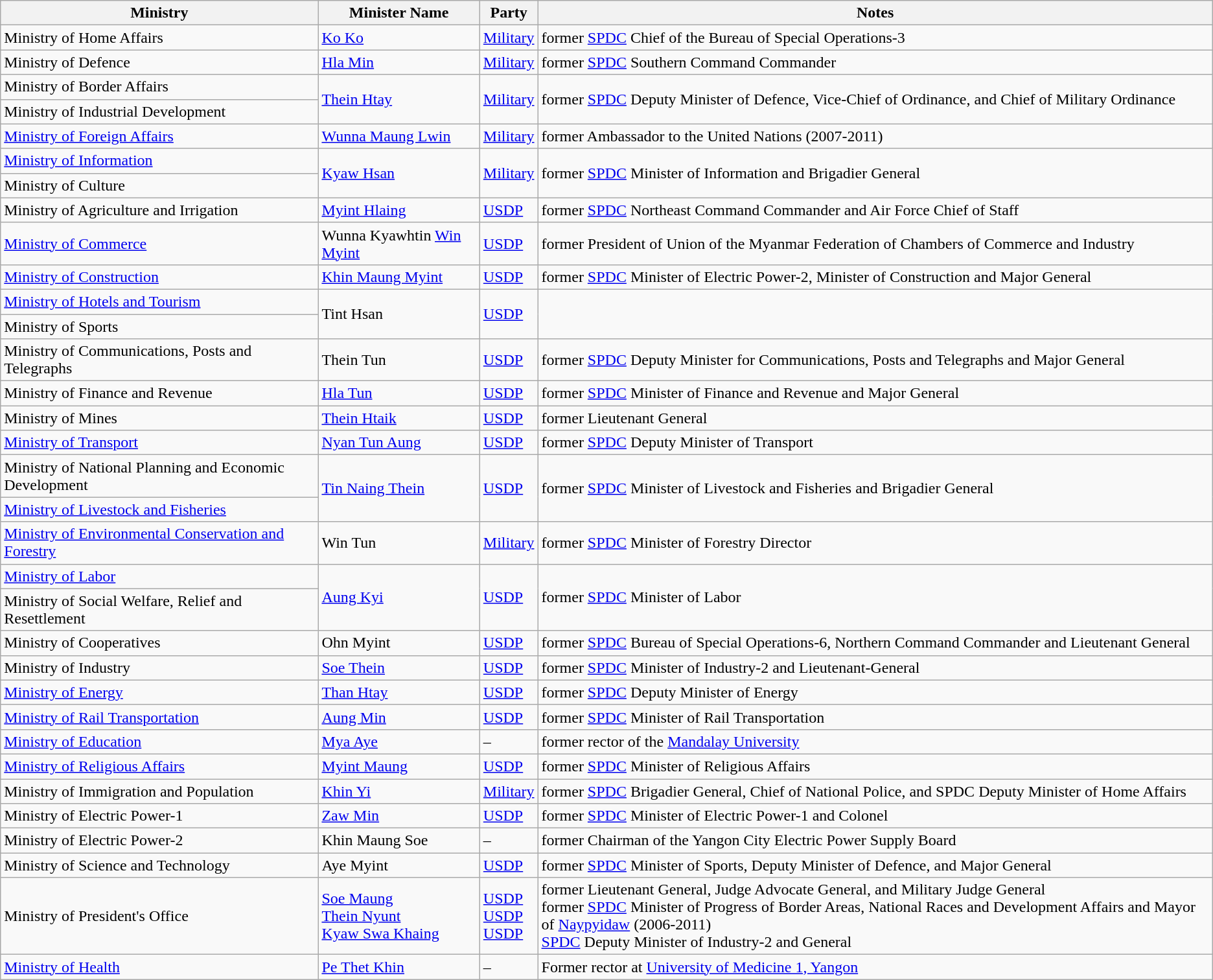<table class="wikitable">
<tr>
<th>Ministry</th>
<th>Minister Name</th>
<th>Party</th>
<th>Notes</th>
</tr>
<tr>
<td>Ministry of Home Affairs</td>
<td><a href='#'>Ko Ko</a></td>
<td><a href='#'>Military</a></td>
<td>former <a href='#'>SPDC</a> Chief of the Bureau of Special Operations-3</td>
</tr>
<tr>
<td>Ministry of Defence</td>
<td><a href='#'>Hla Min</a></td>
<td><a href='#'>Military</a></td>
<td>former <a href='#'>SPDC</a>  Southern Command Commander</td>
</tr>
<tr>
<td>Ministry of Border Affairs</td>
<td rowspan="2"><a href='#'>Thein Htay</a></td>
<td rowspan="2"><a href='#'>Military</a></td>
<td rowspan="2">former <a href='#'>SPDC</a> Deputy Minister of Defence, Vice-Chief of Ordinance, and Chief of Military Ordinance</td>
</tr>
<tr>
<td>Ministry of Industrial Development</td>
</tr>
<tr>
<td><a href='#'>Ministry of Foreign Affairs</a></td>
<td><a href='#'>Wunna Maung Lwin</a></td>
<td><a href='#'>Military</a></td>
<td>former Ambassador to the United Nations (2007-2011)</td>
</tr>
<tr>
<td><a href='#'>Ministry of Information</a></td>
<td rowspan="2"><a href='#'>Kyaw Hsan</a></td>
<td rowspan="2"><a href='#'>Military</a></td>
<td rowspan="2">former <a href='#'>SPDC</a> Minister of Information and Brigadier General</td>
</tr>
<tr>
<td>Ministry of Culture</td>
</tr>
<tr>
<td>Ministry of Agriculture and Irrigation</td>
<td><a href='#'>Myint Hlaing</a></td>
<td><a href='#'>USDP</a></td>
<td>former <a href='#'>SPDC</a> Northeast Command Commander and Air Force Chief of Staff</td>
</tr>
<tr>
<td><a href='#'>Ministry of Commerce</a></td>
<td>Wunna Kyawhtin <a href='#'>Win Myint</a></td>
<td><a href='#'>USDP</a></td>
<td>former President of Union of the Myanmar Federation of Chambers of Commerce and Industry</td>
</tr>
<tr>
<td><a href='#'>Ministry of Construction</a></td>
<td><a href='#'>Khin Maung Myint</a></td>
<td><a href='#'>USDP</a></td>
<td>former <a href='#'>SPDC</a> Minister of Electric Power-2, Minister of Construction and Major General</td>
</tr>
<tr>
<td><a href='#'>Ministry of Hotels and Tourism</a></td>
<td rowspan="2">Tint Hsan</td>
<td rowspan="2"><a href='#'>USDP</a></td>
<td rowspan="2"></td>
</tr>
<tr>
<td>Ministry of Sports</td>
</tr>
<tr>
<td>Ministry of Communications, Posts and Telegraphs</td>
<td>Thein Tun</td>
<td><a href='#'>USDP</a></td>
<td>former <a href='#'>SPDC</a> Deputy Minister for Communications, Posts and Telegraphs and Major General</td>
</tr>
<tr>
<td>Ministry of Finance and Revenue</td>
<td><a href='#'>Hla Tun</a></td>
<td><a href='#'>USDP</a></td>
<td>former <a href='#'>SPDC</a> Minister of Finance and Revenue and Major General</td>
</tr>
<tr>
<td>Ministry of Mines</td>
<td><a href='#'>Thein Htaik</a></td>
<td><a href='#'>USDP</a></td>
<td>former Lieutenant General</td>
</tr>
<tr>
<td><a href='#'>Ministry of Transport</a></td>
<td><a href='#'>Nyan Tun Aung</a></td>
<td><a href='#'>USDP</a></td>
<td>former <a href='#'>SPDC</a> Deputy Minister of Transport</td>
</tr>
<tr>
<td>Ministry of National Planning and Economic Development</td>
<td rowspan="2"><a href='#'>Tin Naing Thein</a></td>
<td rowspan="2"><a href='#'>USDP</a></td>
<td rowspan="2">former <a href='#'>SPDC</a> Minister of Livestock and Fisheries and Brigadier General</td>
</tr>
<tr>
<td><a href='#'>Ministry of Livestock and Fisheries</a></td>
</tr>
<tr>
<td><a href='#'>Ministry of Environmental Conservation and Forestry</a></td>
<td>Win Tun</td>
<td><a href='#'>Military</a></td>
<td>former <a href='#'>SPDC</a> Minister of Forestry Director</td>
</tr>
<tr>
<td><a href='#'>Ministry of Labor</a></td>
<td rowspan="2"><a href='#'>Aung Kyi</a></td>
<td rowspan="2"><a href='#'>USDP</a></td>
<td rowspan="2">former <a href='#'>SPDC</a> Minister of Labor</td>
</tr>
<tr>
<td>Ministry of Social Welfare, Relief and Resettlement</td>
</tr>
<tr>
<td>Ministry of Cooperatives</td>
<td>Ohn Myint</td>
<td><a href='#'>USDP</a></td>
<td>former <a href='#'>SPDC</a> Bureau of Special Operations-6, Northern Command Commander and Lieutenant General</td>
</tr>
<tr>
<td>Ministry of Industry</td>
<td><a href='#'>Soe Thein</a></td>
<td><a href='#'>USDP</a></td>
<td>former <a href='#'>SPDC</a> Minister of Industry-2 and Lieutenant-General</td>
</tr>
<tr>
<td><a href='#'>Ministry of Energy</a></td>
<td><a href='#'>Than Htay</a></td>
<td><a href='#'>USDP</a></td>
<td>former <a href='#'>SPDC</a> Deputy Minister of Energy</td>
</tr>
<tr>
<td><a href='#'>Ministry of Rail Transportation</a></td>
<td><a href='#'>Aung Min</a></td>
<td><a href='#'>USDP</a></td>
<td>former <a href='#'>SPDC</a> Minister of Rail Transportation</td>
</tr>
<tr>
<td><a href='#'>Ministry of Education</a></td>
<td><a href='#'>Mya Aye</a></td>
<td>–</td>
<td>former rector of the <a href='#'>Mandalay University</a></td>
</tr>
<tr>
<td><a href='#'>Ministry of Religious Affairs</a></td>
<td><a href='#'>Myint Maung</a></td>
<td><a href='#'>USDP</a></td>
<td>former <a href='#'>SPDC</a> Minister of Religious Affairs</td>
</tr>
<tr>
<td>Ministry of Immigration and Population</td>
<td><a href='#'>Khin Yi</a></td>
<td><a href='#'>Military</a></td>
<td>former <a href='#'>SPDC</a> Brigadier General, Chief of National Police, and SPDC Deputy Minister of Home Affairs</td>
</tr>
<tr>
<td>Ministry of Electric Power-1</td>
<td><a href='#'>Zaw Min</a></td>
<td><a href='#'>USDP</a></td>
<td>former <a href='#'>SPDC</a> Minister of Electric Power-1 and Colonel</td>
</tr>
<tr>
<td>Ministry of Electric Power-2</td>
<td>Khin Maung Soe</td>
<td>–</td>
<td>former Chairman of the Yangon City Electric Power Supply Board</td>
</tr>
<tr>
<td>Ministry of Science and Technology</td>
<td>Aye Myint</td>
<td><a href='#'>USDP</a></td>
<td>former <a href='#'>SPDC</a> Minister of Sports, Deputy Minister of Defence, and Major General</td>
</tr>
<tr>
<td>Ministry of President's Office</td>
<td><a href='#'>Soe Maung</a><br><a href='#'>Thein Nyunt</a><br><a href='#'>Kyaw Swa Khaing</a></td>
<td><a href='#'>USDP</a><br><a href='#'>USDP</a><br><a href='#'>USDP</a></td>
<td>former Lieutenant General, Judge Advocate General, and Military Judge General<br>former <a href='#'>SPDC</a> Minister of Progress of Border Areas, National Races and Development Affairs and Mayor of <a href='#'>Naypyidaw</a> (2006-2011)<br><a href='#'>SPDC</a> Deputy Minister of Industry-2 and General</td>
</tr>
<tr>
<td><a href='#'>Ministry of Health</a></td>
<td><a href='#'>Pe Thet Khin</a></td>
<td>–</td>
<td>Former rector at <a href='#'>University of Medicine 1, Yangon</a></td>
</tr>
</table>
